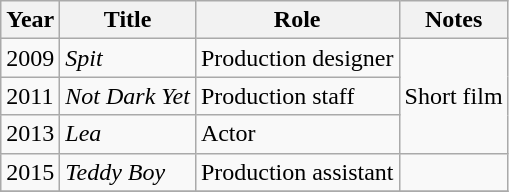<table class="wikitable">
<tr>
<th>Year</th>
<th>Title</th>
<th>Role</th>
<th>Notes</th>
</tr>
<tr>
<td>2009</td>
<td><em>Spit</em></td>
<td>Production designer</td>
<td rowspan=3>Short film</td>
</tr>
<tr>
<td>2011</td>
<td><em>Not Dark Yet</em></td>
<td>Production staff</td>
</tr>
<tr>
<td>2013</td>
<td><em>Lea</em></td>
<td>Actor</td>
</tr>
<tr>
<td>2015</td>
<td><em>Teddy Boy</em></td>
<td>Production assistant</td>
<td></td>
</tr>
<tr>
</tr>
</table>
